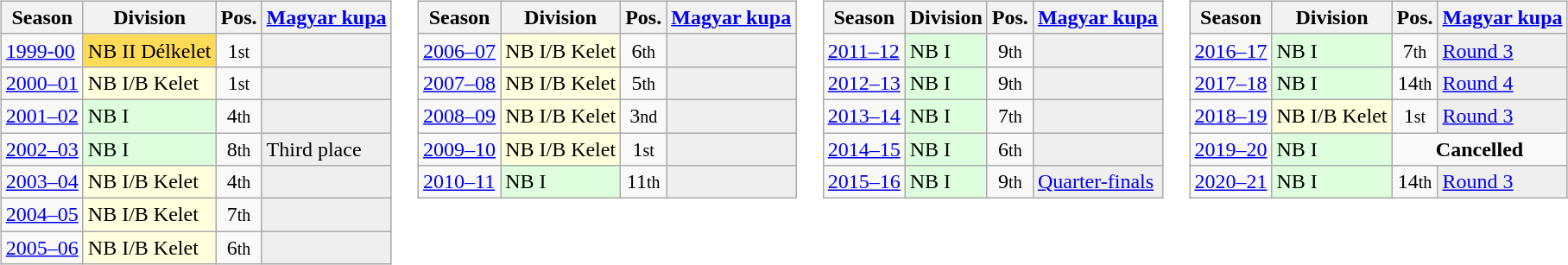<table>
<tr>
<td valign="top"><br><table class="wikitable text-align:center">
<tr>
<th>Season</th>
<th>Division</th>
<th>Pos.</th>
<th><a href='#'>Magyar kupa</a></th>
</tr>
<tr>
<td><a href='#'>1999-00</a></td>
<td bgcolor=#ffdb58>NB II Délkelet </td>
<td align=center>1<small>st</small></td>
<td style="background:#efefef;"></td>
</tr>
<tr>
<td><a href='#'>2000–01</a></td>
<td bgcolor=#ffffdd>NB I/B Kelet </td>
<td align=center>1<small>st</small></td>
<td style="background:#efefef;"></td>
</tr>
<tr>
<td><a href='#'>2001–02</a></td>
<td bgcolor=#ddffdd>NB I</td>
<td align=center>4<small>th</small></td>
<td style="background:#efefef;"></td>
</tr>
<tr>
<td><a href='#'>2002–03</a></td>
<td bgcolor=#ddffdd>NB I </td>
<td align=center>8<small>th</small></td>
<td style="background:#efefef;"> Third place</td>
</tr>
<tr>
<td><a href='#'>2003–04</a></td>
<td bgcolor=#ffffdd>NB I/B Kelet</td>
<td align=center>4<small>th</small></td>
<td style="background:#efefef;"></td>
</tr>
<tr>
<td><a href='#'>2004–05</a></td>
<td bgcolor=#ffffdd>NB I/B Kelet</td>
<td align=center>7<small>th</small></td>
<td style="background:#efefef;"></td>
</tr>
<tr>
<td><a href='#'>2005–06</a></td>
<td bgcolor=#ffffdd>NB I/B Kelet</td>
<td align=center>6<small>th</small></td>
<td style="background:#efefef;"></td>
</tr>
</table>
</td>
<td valign="top"><br><table class="wikitable text-align:center">
<tr>
<th>Season</th>
<th>Division</th>
<th>Pos.</th>
<th><a href='#'>Magyar kupa</a></th>
</tr>
<tr>
<td><a href='#'>2006–07</a></td>
<td bgcolor=#ffffdd>NB I/B Kelet</td>
<td align=center>6<small>th</small></td>
<td style="background:#efefef;"></td>
</tr>
<tr>
<td><a href='#'>2007–08</a></td>
<td bgcolor=#ffffdd>NB I/B Kelet</td>
<td align=center>5<small>th</small></td>
<td style="background:#efefef;"></td>
</tr>
<tr>
<td><a href='#'>2008–09</a></td>
<td bgcolor=#ffffdd>NB I/B Kelet</td>
<td align=center>3<small>nd</small></td>
<td style="background:#efefef;"></td>
</tr>
<tr>
<td><a href='#'>2009–10</a></td>
<td bgcolor=#ffffdd>NB I/B Kelet </td>
<td align=center>1<small>st</small></td>
<td style="background:#efefef;"></td>
</tr>
<tr>
<td><a href='#'>2010–11</a></td>
<td bgcolor=#ddffdd>NB I</td>
<td align=center>11<small>th</small></td>
<td style="background:#efefef;"></td>
</tr>
</table>
</td>
<td valign="top"><br><table class="wikitable text-align:center">
<tr>
<th>Season</th>
<th>Division</th>
<th>Pos.</th>
<th><a href='#'>Magyar kupa</a></th>
</tr>
<tr>
<td><a href='#'>2011–12</a></td>
<td bgcolor=#ddffdd>NB I</td>
<td align=center>9<small>th</small></td>
<td style="background:#efefef;"></td>
</tr>
<tr>
<td><a href='#'>2012–13</a></td>
<td bgcolor=#ddffdd>NB I</td>
<td align=center>9<small>th</small></td>
<td style="background:#efefef;"></td>
</tr>
<tr>
<td><a href='#'>2013–14</a></td>
<td bgcolor=#ddffdd>NB I</td>
<td align=center>7<small>th</small></td>
<td style="background:#efefef;"></td>
</tr>
<tr>
<td><a href='#'>2014–15</a></td>
<td bgcolor=#ddffdd>NB I</td>
<td align=center>6<small>th</small></td>
<td style="background:#efefef;"></td>
</tr>
<tr>
<td><a href='#'>2015–16</a></td>
<td bgcolor=#ddffdd>NB I</td>
<td align=center>9<small>th</small></td>
<td style="background:#efefef;"><a href='#'>Quarter-finals</a></td>
</tr>
</table>
</td>
<td valign="top"><br><table class="wikitable text-align:center">
<tr>
<th>Season</th>
<th>Division</th>
<th>Pos.</th>
<th><a href='#'>Magyar kupa</a></th>
</tr>
<tr>
<td><a href='#'>2016–17</a></td>
<td bgcolor=#ddffdd>NB I</td>
<td align=center>7<small>th</small></td>
<td style="background:#efefef;"><a href='#'>Round 3</a></td>
</tr>
<tr>
<td><a href='#'>2017–18</a></td>
<td bgcolor=#ddffdd>NB I </td>
<td align=center>14<small>th</small></td>
<td style="background:#efefef;"><a href='#'>Round 4</a></td>
</tr>
<tr>
<td><a href='#'>2018–19</a></td>
<td bgcolor=#ffffdd>NB I/B Kelet </td>
<td align=center>1<small>st</small></td>
<td style="background:#efefef;"><a href='#'>Round 3</a></td>
</tr>
<tr>
<td><a href='#'>2019–20</a></td>
<td bgcolor=#ddffdd>NB I</td>
<td colspan=2 align=center><strong>Cancelled</strong></td>
</tr>
<tr>
<td><a href='#'>2020–21</a></td>
<td bgcolor=#ddffdd>NB I </td>
<td align=center>14<small>th</small></td>
<td style="background:#efefef;"><a href='#'>Round 3</a></td>
</tr>
</table>
</td>
</tr>
</table>
